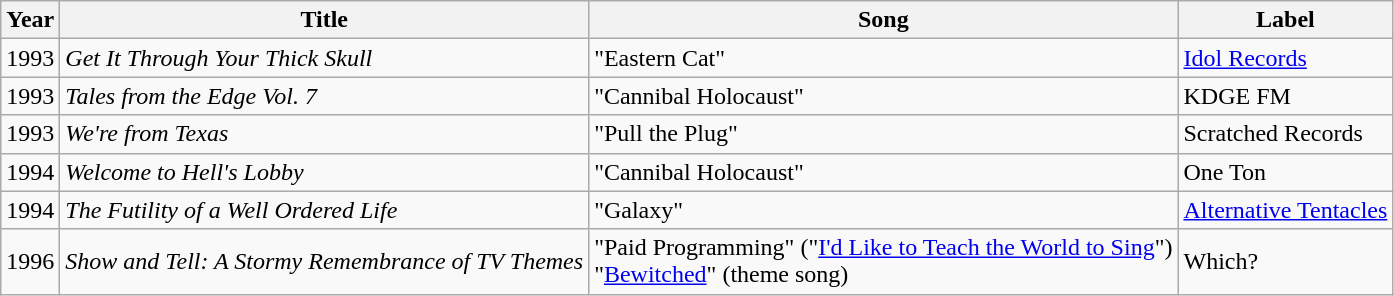<table class="wikitable">
<tr>
<th>Year</th>
<th>Title</th>
<th>Song</th>
<th>Label</th>
</tr>
<tr>
<td>1993</td>
<td><em>Get It Through Your Thick Skull</em></td>
<td>"Eastern Cat"</td>
<td><a href='#'>Idol Records</a></td>
</tr>
<tr>
<td>1993</td>
<td><em>Tales from the Edge Vol. 7</em></td>
<td>"Cannibal Holocaust"</td>
<td>KDGE FM</td>
</tr>
<tr>
<td>1993</td>
<td><em>We're from Texas</em></td>
<td>"Pull the Plug"</td>
<td>Scratched Records</td>
</tr>
<tr>
<td>1994</td>
<td><em>Welcome to Hell's Lobby</em></td>
<td>"Cannibal Holocaust"</td>
<td>One Ton</td>
</tr>
<tr>
<td>1994</td>
<td><em>The Futility of a Well Ordered Life</em></td>
<td>"Galaxy"</td>
<td><a href='#'>Alternative Tentacles</a></td>
</tr>
<tr>
<td>1996</td>
<td><em>Show and Tell: A Stormy Remembrance of TV Themes</em></td>
<td>"Paid Programming" ("<a href='#'>I'd Like to Teach the World to Sing</a>")<br>"<a href='#'>Bewitched</a>" (theme song)</td>
<td>Which?</td>
</tr>
</table>
